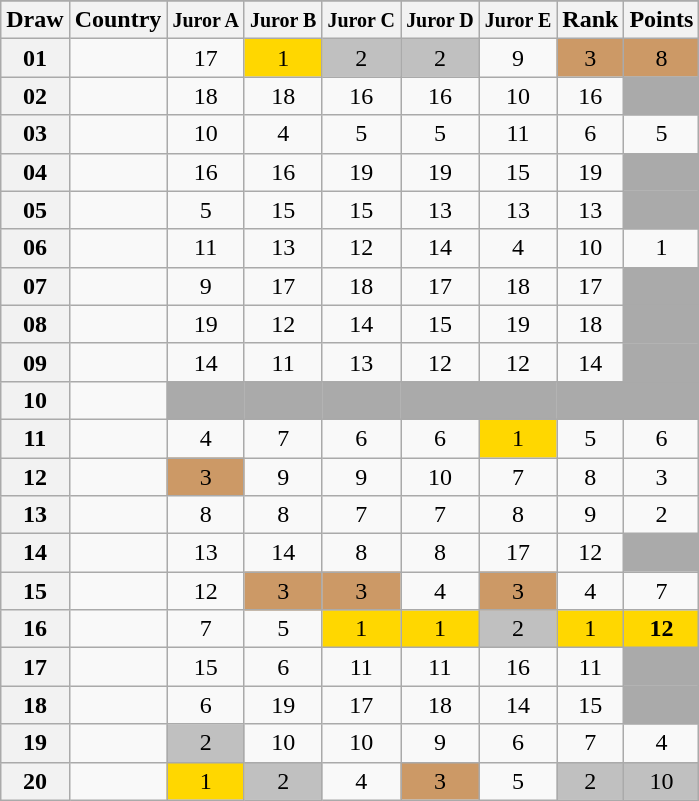<table class="sortable wikitable collapsible plainrowheaders" style="text-align:center;">
<tr>
</tr>
<tr>
<th scope="col">Draw</th>
<th scope="col">Country</th>
<th scope="col"><small>Juror A</small></th>
<th scope="col"><small>Juror B</small></th>
<th scope="col"><small>Juror C</small></th>
<th scope="col"><small>Juror D</small></th>
<th scope="col"><small>Juror E</small></th>
<th scope="col">Rank</th>
<th scope="col">Points</th>
</tr>
<tr>
<th scope="row" style="text-align:center;">01</th>
<td style="text-align:left;"></td>
<td>17</td>
<td style="background:gold;">1</td>
<td style="background:silver;">2</td>
<td style="background:silver;">2</td>
<td>9</td>
<td style="background:#CC9966;">3</td>
<td style="background:#CC9966;">8</td>
</tr>
<tr>
<th scope="row" style="text-align:center;">02</th>
<td style="text-align:left;"></td>
<td>18</td>
<td>18</td>
<td>16</td>
<td>16</td>
<td>10</td>
<td>16</td>
<td style="background:#AAAAAA;"></td>
</tr>
<tr>
<th scope="row" style="text-align:center;">03</th>
<td style="text-align:left;"></td>
<td>10</td>
<td>4</td>
<td>5</td>
<td>5</td>
<td>11</td>
<td>6</td>
<td>5</td>
</tr>
<tr>
<th scope="row" style="text-align:center;">04</th>
<td style="text-align:left;"></td>
<td>16</td>
<td>16</td>
<td>19</td>
<td>19</td>
<td>15</td>
<td>19</td>
<td style="background:#AAAAAA;"></td>
</tr>
<tr>
<th scope="row" style="text-align:center;">05</th>
<td style="text-align:left;"></td>
<td>5</td>
<td>15</td>
<td>15</td>
<td>13</td>
<td>13</td>
<td>13</td>
<td style="background:#AAAAAA;"></td>
</tr>
<tr>
<th scope="row" style="text-align:center;">06</th>
<td style="text-align:left;"></td>
<td>11</td>
<td>13</td>
<td>12</td>
<td>14</td>
<td>4</td>
<td>10</td>
<td>1</td>
</tr>
<tr>
<th scope="row" style="text-align:center;">07</th>
<td style="text-align:left;"></td>
<td>9</td>
<td>17</td>
<td>18</td>
<td>17</td>
<td>18</td>
<td>17</td>
<td style="background:#AAAAAA;"></td>
</tr>
<tr>
<th scope="row" style="text-align:center;">08</th>
<td style="text-align:left;"></td>
<td>19</td>
<td>12</td>
<td>14</td>
<td>15</td>
<td>19</td>
<td>18</td>
<td style="background:#AAAAAA;"></td>
</tr>
<tr>
<th scope="row" style="text-align:center;">09</th>
<td style="text-align:left;"></td>
<td>14</td>
<td>11</td>
<td>13</td>
<td>12</td>
<td>12</td>
<td>14</td>
<td style="background:#AAAAAA;"></td>
</tr>
<tr class="sortbottom">
<th scope="row" style="text-align:center;">10</th>
<td style="text-align:left;"></td>
<td style="background:#AAAAAA;"></td>
<td style="background:#AAAAAA;"></td>
<td style="background:#AAAAAA;"></td>
<td style="background:#AAAAAA;"></td>
<td style="background:#AAAAAA;"></td>
<td style="background:#AAAAAA;"></td>
<td style="background:#AAAAAA;"></td>
</tr>
<tr>
<th scope="row" style="text-align:center;">11</th>
<td style="text-align:left;"></td>
<td>4</td>
<td>7</td>
<td>6</td>
<td>6</td>
<td style="background:gold;">1</td>
<td>5</td>
<td>6</td>
</tr>
<tr>
<th scope="row" style="text-align:center;">12</th>
<td style="text-align:left;"></td>
<td style="background:#CC9966;">3</td>
<td>9</td>
<td>9</td>
<td>10</td>
<td>7</td>
<td>8</td>
<td>3</td>
</tr>
<tr>
<th scope="row" style="text-align:center;">13</th>
<td style="text-align:left;"></td>
<td>8</td>
<td>8</td>
<td>7</td>
<td>7</td>
<td>8</td>
<td>9</td>
<td>2</td>
</tr>
<tr>
<th scope="row" style="text-align:center;">14</th>
<td style="text-align:left;"></td>
<td>13</td>
<td>14</td>
<td>8</td>
<td>8</td>
<td>17</td>
<td>12</td>
<td style="background:#AAAAAA;"></td>
</tr>
<tr>
<th scope="row" style="text-align:center;">15</th>
<td style="text-align:left;"></td>
<td>12</td>
<td style="background:#CC9966;">3</td>
<td style="background:#CC9966;">3</td>
<td>4</td>
<td style="background:#CC9966;">3</td>
<td>4</td>
<td>7</td>
</tr>
<tr>
<th scope="row" style="text-align:center;">16</th>
<td style="text-align:left;"></td>
<td>7</td>
<td>5</td>
<td style="background:gold;">1</td>
<td style="background:gold;">1</td>
<td style="background:silver;">2</td>
<td style="background:gold;">1</td>
<td style="background:gold;"><strong>12</strong></td>
</tr>
<tr>
<th scope="row" style="text-align:center;">17</th>
<td style="text-align:left;"></td>
<td>15</td>
<td>6</td>
<td>11</td>
<td>11</td>
<td>16</td>
<td>11</td>
<td style="background:#AAAAAA;"></td>
</tr>
<tr>
<th scope="row" style="text-align:center;">18</th>
<td style="text-align:left;"></td>
<td>6</td>
<td>19</td>
<td>17</td>
<td>18</td>
<td>14</td>
<td>15</td>
<td style="background:#AAAAAA;"></td>
</tr>
<tr>
<th scope="row" style="text-align:center;">19</th>
<td style="text-align:left;"></td>
<td style="background:silver;">2</td>
<td>10</td>
<td>10</td>
<td>9</td>
<td>6</td>
<td>7</td>
<td>4</td>
</tr>
<tr>
<th scope="row" style="text-align:center;">20</th>
<td style="text-align:left;"></td>
<td style="background:gold;">1</td>
<td style="background:silver;">2</td>
<td>4</td>
<td style="background:#CC9966;">3</td>
<td>5</td>
<td style="background:silver;">2</td>
<td style="background:silver;">10</td>
</tr>
</table>
